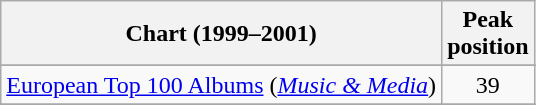<table class="wikitable sortable">
<tr>
<th>Chart (1999–2001)</th>
<th style="text-align:center;">Peak<br>position</th>
</tr>
<tr>
</tr>
<tr>
</tr>
<tr>
</tr>
<tr>
<td><a href='#'>European Top 100 Albums</a> (<em><a href='#'>Music & Media</a></em>)</td>
<td align="center">39</td>
</tr>
<tr>
</tr>
<tr>
</tr>
<tr>
</tr>
<tr>
</tr>
<tr>
</tr>
<tr>
</tr>
<tr>
</tr>
<tr>
</tr>
<tr>
</tr>
<tr>
</tr>
<tr>
</tr>
<tr>
</tr>
<tr>
</tr>
</table>
